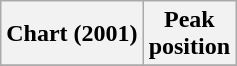<table class="wikitable sortable plainrowheaders" style="text-align:center">
<tr>
<th scope="col">Chart (2001)</th>
<th scope="col">Peak<br> position</th>
</tr>
<tr>
</tr>
</table>
